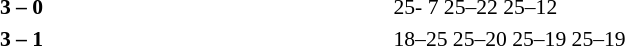<table>
<tr>
<th width=200></th>
<th width=80></th>
<th width=200></th>
<th width=220></th>
</tr>
<tr style=font-size:90%>
<td align=right><strong></strong></td>
<td align=center><strong>3 – 0</strong></td>
<td></td>
<td>25- 7 25–22 25–12</td>
</tr>
<tr style=font-size:90%>
<td align=right><strong></strong></td>
<td align=center><strong>3 – 1</strong></td>
<td></td>
<td>18–25 25–20 25–19 25–19</td>
</tr>
</table>
